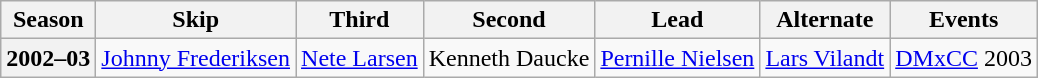<table class="wikitable">
<tr>
<th scope="col">Season</th>
<th scope="col">Skip</th>
<th scope="col">Third</th>
<th scope="col">Second</th>
<th scope="col">Lead</th>
<th scope="col">Alternate</th>
<th scope="col">Events</th>
</tr>
<tr>
<th scope="row">2002–03</th>
<td><a href='#'>Johnny Frederiksen</a></td>
<td><a href='#'>Nete Larsen</a></td>
<td>Kenneth Daucke</td>
<td><a href='#'>Pernille Nielsen</a></td>
<td><a href='#'>Lars Vilandt</a></td>
<td><a href='#'>DMxCC</a> 2003 </td>
</tr>
</table>
